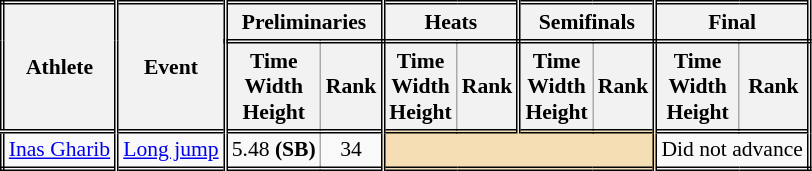<table class=wikitable style="font-size:90%; border: double;">
<tr>
<th rowspan="2" style="border-right:double">Athlete</th>
<th rowspan="2" style="border-right:double">Event</th>
<th colspan="2" style="border-right:double; border-bottom:double;">Preliminaries</th>
<th colspan="2" style="border-right:double; border-bottom:double;">Heats</th>
<th colspan="2" style="border-right:double; border-bottom:double;">Semifinals</th>
<th colspan="2" style="border-right:double; border-bottom:double;">Final</th>
</tr>
<tr>
<th>Time<br>Width<br>Height</th>
<th style="border-right:double">Rank</th>
<th>Time<br>Width<br>Height</th>
<th style="border-right:double">Rank</th>
<th>Time<br>Width<br>Height</th>
<th style="border-right:double">Rank</th>
<th>Time<br>Width<br>Height</th>
<th style="border-right:double">Rank</th>
</tr>
<tr style="border-top: double;">
<td style="border-right:double"><a href='#'>Inas Gharib</a></td>
<td style="border-right:double"><a href='#'>Long jump</a></td>
<td align=center>5.48 <strong>(SB)</strong></td>
<td align=center style="border-right:double">34</td>
<td style="border-right:double" colspan= 4 bgcolor="wheat"></td>
<td align=center colspan= 2>Did not advance</td>
</tr>
</table>
